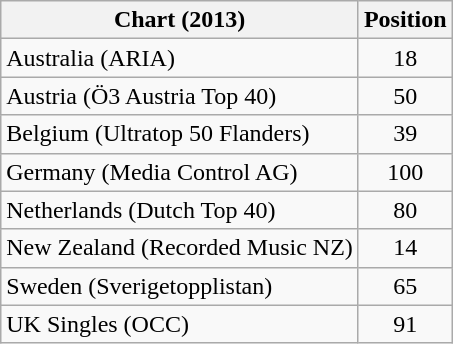<table class="wikitable sortable">
<tr>
<th>Chart (2013)</th>
<th>Position</th>
</tr>
<tr>
<td>Australia (ARIA)</td>
<td style="text-align:center;">18</td>
</tr>
<tr>
<td>Austria (Ö3 Austria Top 40)</td>
<td style="text-align:center;">50</td>
</tr>
<tr>
<td>Belgium (Ultratop 50 Flanders)</td>
<td style="text-align:center;">39</td>
</tr>
<tr>
<td>Germany (Media Control AG)</td>
<td style="text-align:center;">100</td>
</tr>
<tr>
<td>Netherlands (Dutch Top 40)</td>
<td style="text-align:center;">80</td>
</tr>
<tr>
<td>New Zealand (Recorded Music NZ)</td>
<td style="text-align:center;">14</td>
</tr>
<tr>
<td>Sweden (Sverigetopplistan)</td>
<td style="text-align:center;">65</td>
</tr>
<tr>
<td>UK Singles (OCC)</td>
<td style="text-align:center;">91</td>
</tr>
</table>
